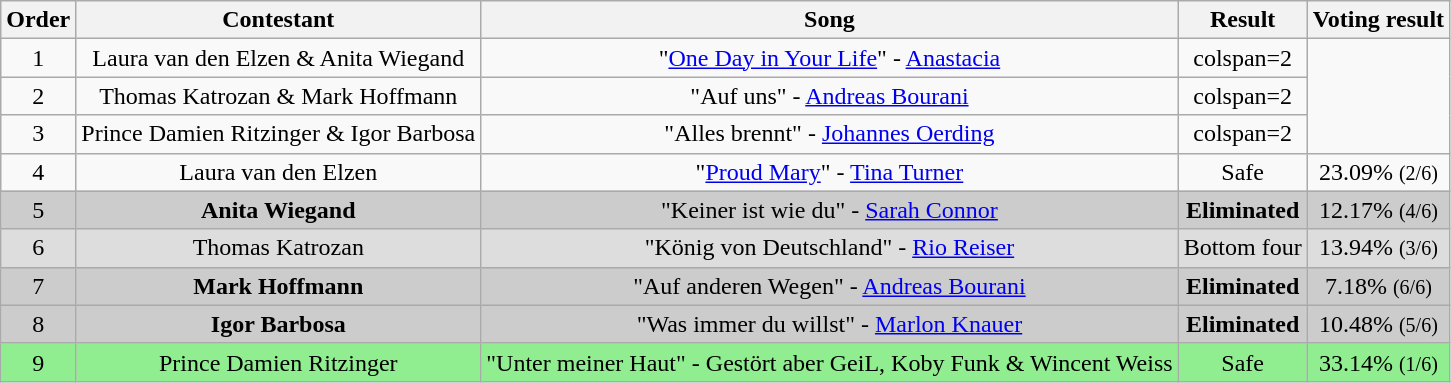<table class="wikitable" style="text-align:center;">
<tr>
<th>Order</th>
<th>Contestant</th>
<th>Song</th>
<th>Result</th>
<th>Voting result</th>
</tr>
<tr>
<td>1</td>
<td>Laura van den Elzen & Anita Wiegand</td>
<td>"<a href='#'>One Day in Your Life</a>" - <a href='#'>Anastacia</a></td>
<td>colspan=2 </td>
</tr>
<tr>
<td>2</td>
<td>Thomas Katrozan & Mark Hoffmann</td>
<td>"Auf uns" - <a href='#'>Andreas Bourani</a></td>
<td>colspan=2 </td>
</tr>
<tr>
<td>3</td>
<td>Prince Damien Ritzinger & Igor Barbosa</td>
<td>"Alles brennt" - <a href='#'>Johannes Oerding</a></td>
<td>colspan=2 </td>
</tr>
<tr>
<td>4</td>
<td>Laura van den Elzen</td>
<td>"<a href='#'>Proud Mary</a>" - <a href='#'>Tina Turner</a></td>
<td>Safe</td>
<td>23.09% <small>(2/6)</small></td>
</tr>
<tr bgcolor="#cccccc">
<td>5</td>
<td><strong>Anita Wiegand</strong></td>
<td>"Keiner ist wie du" - <a href='#'>Sarah Connor</a></td>
<td><strong>Eliminated</strong></td>
<td>12.17% <small>(4/6)</small></td>
</tr>
<tr bgcolor="#dddddd">
<td>6</td>
<td>Thomas Katrozan</td>
<td>"König von Deutschland" - <a href='#'>Rio Reiser</a></td>
<td>Bottom four</td>
<td>13.94% <small>(3/6)</small></td>
</tr>
<tr bgcolor="#cccccc">
<td>7</td>
<td><strong>Mark Hoffmann</strong></td>
<td>"Auf anderen Wegen" - <a href='#'>Andreas Bourani</a></td>
<td><strong>Eliminated</strong></td>
<td>7.18% <small>(6/6)</small></td>
</tr>
<tr bgcolor="#cccccc">
<td>8</td>
<td><strong>Igor Barbosa</strong></td>
<td>"Was immer du willst" - <a href='#'>Marlon Knauer</a></td>
<td><strong>Eliminated</strong></td>
<td>10.48% <small>(5/6)</small></td>
</tr>
<tr bgcolor="lightgreen">
<td>9</td>
<td>Prince Damien Ritzinger</td>
<td>"Unter meiner Haut" - Gestört aber GeiL, Koby Funk & Wincent Weiss</td>
<td>Safe</td>
<td>33.14% <small>(1/6)</small></td>
</tr>
</table>
